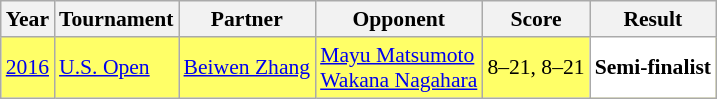<table class="sortable wikitable" style="font-size: 90%;">
<tr>
<th>Year</th>
<th>Tournament</th>
<th>Partner</th>
<th>Opponent</th>
<th>Score</th>
<th>Result</th>
</tr>
<tr style="background:#FFFF67">
<td align="center"><a href='#'>2016</a></td>
<td align="left"><a href='#'>U.S. Open</a></td>
<td align="left"> <a href='#'>Beiwen Zhang</a></td>
<td align="left"> <a href='#'>Mayu Matsumoto</a><br> <a href='#'>Wakana Nagahara</a></td>
<td align="left">8–21, 8–21</td>
<td style="text-align:left; background:white"> <strong>Semi-finalist</strong></td>
</tr>
</table>
